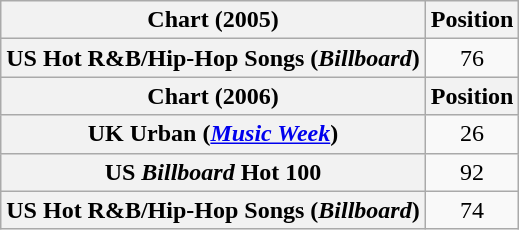<table class="wikitable plainrowheaders" style="text-align:center">
<tr>
<th scope="col">Chart (2005)</th>
<th scope="col">Position</th>
</tr>
<tr>
<th scope="row">US Hot R&B/Hip-Hop Songs (<em>Billboard</em>)</th>
<td>76</td>
</tr>
<tr>
<th scope="col">Chart (2006)</th>
<th scope="col">Position</th>
</tr>
<tr>
<th scope="row">UK Urban (<em><a href='#'>Music Week</a></em>)</th>
<td>26</td>
</tr>
<tr>
<th scope="row">US <em>Billboard</em> Hot 100</th>
<td>92</td>
</tr>
<tr>
<th scope="row">US Hot R&B/Hip-Hop Songs (<em>Billboard</em>)</th>
<td>74</td>
</tr>
</table>
